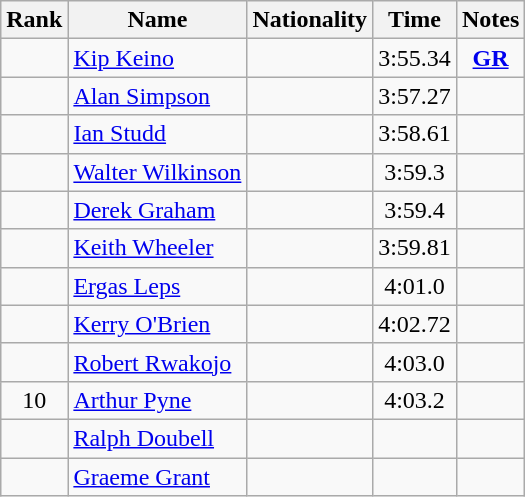<table class="wikitable sortable" style=" text-align:center">
<tr>
<th scope="col">Rank</th>
<th scope="col">Name</th>
<th scope="col">Nationality</th>
<th scope="col">Time</th>
<th scope="col">Notes</th>
</tr>
<tr>
<td></td>
<td align=left><a href='#'>Kip Keino</a></td>
<td align=left></td>
<td>3:55.34</td>
<td><strong><a href='#'>GR</a></strong></td>
</tr>
<tr>
<td></td>
<td align=left><a href='#'>Alan Simpson</a></td>
<td align=left></td>
<td>3:57.27</td>
<td></td>
</tr>
<tr>
<td></td>
<td align=left><a href='#'>Ian Studd</a></td>
<td align=left></td>
<td>3:58.61</td>
<td></td>
</tr>
<tr>
<td></td>
<td align=left><a href='#'>Walter Wilkinson</a></td>
<td align=left></td>
<td>3:59.3</td>
<td></td>
</tr>
<tr>
<td></td>
<td align=left><a href='#'>Derek Graham</a></td>
<td align=left></td>
<td>3:59.4</td>
<td></td>
</tr>
<tr>
<td></td>
<td align=left><a href='#'>Keith Wheeler</a></td>
<td align=left></td>
<td>3:59.81</td>
<td></td>
</tr>
<tr>
<td></td>
<td align=left><a href='#'>Ergas Leps</a></td>
<td align=left></td>
<td>4:01.0</td>
<td></td>
</tr>
<tr>
<td></td>
<td align=left><a href='#'>Kerry O'Brien</a></td>
<td align=left></td>
<td>4:02.72</td>
<td></td>
</tr>
<tr>
<td></td>
<td align=left><a href='#'>Robert Rwakojo</a></td>
<td align=left></td>
<td>4:03.0</td>
<td></td>
</tr>
<tr>
<td>10</td>
<td align=left><a href='#'>Arthur Pyne</a></td>
<td align=left></td>
<td>4:03.2</td>
<td></td>
</tr>
<tr>
<td></td>
<td align=left><a href='#'>Ralph Doubell</a></td>
<td align=left></td>
<td></td>
<td></td>
</tr>
<tr>
<td></td>
<td align=left><a href='#'>Graeme Grant</a></td>
<td align=left></td>
<td></td>
<td></td>
</tr>
</table>
